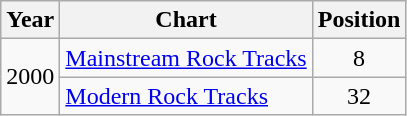<table class="wikitable">
<tr>
<th>Year</th>
<th>Chart</th>
<th>Position</th>
</tr>
<tr>
<td rowspan="2">2000</td>
<td><a href='#'>Mainstream Rock Tracks</a></td>
<td align="center">8</td>
</tr>
<tr>
<td><a href='#'>Modern Rock Tracks</a></td>
<td align="center">32</td>
</tr>
</table>
